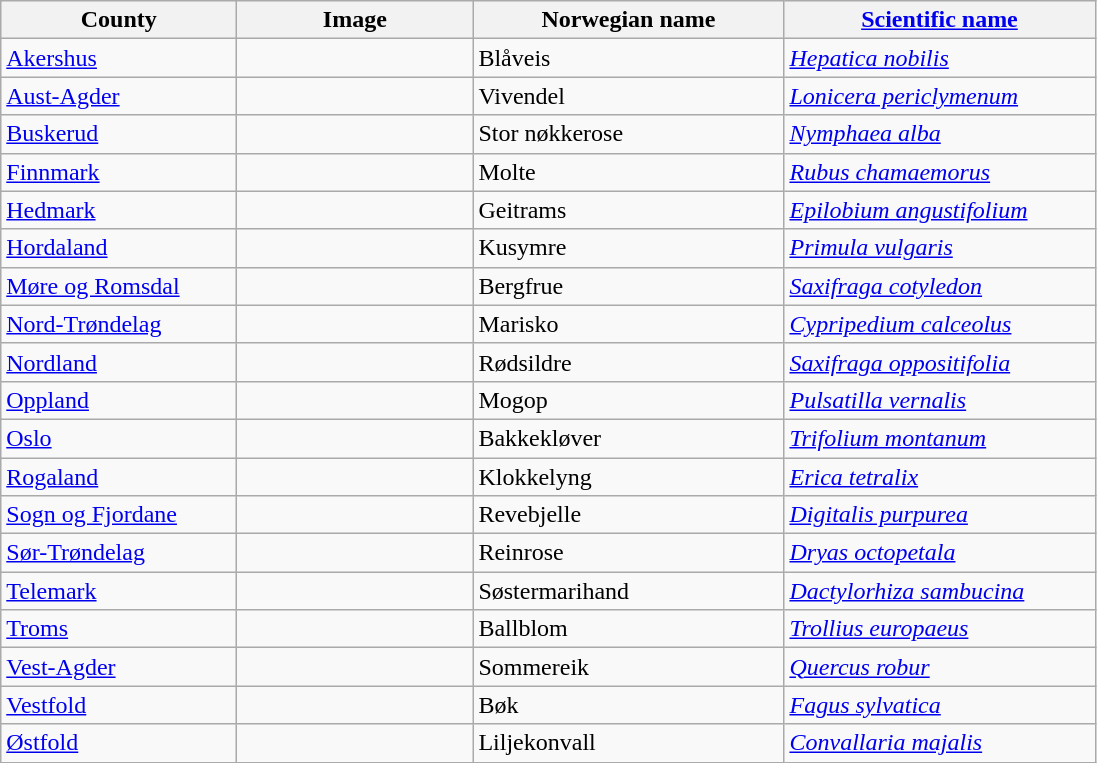<table class="wikitable">
<tr>
<th style="width:150px">County</th>
<th style="width:150px">Image</th>
<th style="width:200px">Norwegian name</th>
<th style="width:200px"><a href='#'>Scientific name</a></th>
</tr>
<tr>
<td><a href='#'>Akershus</a></td>
<td></td>
<td>Blåveis</td>
<td><em><a href='#'>Hepatica nobilis</a></em></td>
</tr>
<tr>
<td><a href='#'>Aust-Agder</a></td>
<td></td>
<td>Vivendel</td>
<td><em><a href='#'>Lonicera periclymenum</a></em></td>
</tr>
<tr>
<td><a href='#'>Buskerud</a></td>
<td></td>
<td>Stor nøkkerose</td>
<td><em><a href='#'>Nymphaea alba</a></em></td>
</tr>
<tr>
<td><a href='#'>Finnmark</a></td>
<td></td>
<td>Molte</td>
<td><em><a href='#'>Rubus chamaemorus</a></em></td>
</tr>
<tr>
<td><a href='#'>Hedmark</a></td>
<td></td>
<td>Geitrams</td>
<td><em><a href='#'>Epilobium angustifolium</a></em></td>
</tr>
<tr>
<td><a href='#'>Hordaland</a></td>
<td></td>
<td>Kusymre</td>
<td><em><a href='#'>Primula vulgaris</a></em></td>
</tr>
<tr>
<td><a href='#'>Møre og Romsdal</a></td>
<td></td>
<td>Bergfrue</td>
<td><em><a href='#'>Saxifraga cotyledon</a></em></td>
</tr>
<tr>
<td><a href='#'>Nord-Trøndelag</a></td>
<td></td>
<td>Marisko</td>
<td><em><a href='#'>Cypripedium calceolus</a></em></td>
</tr>
<tr>
<td><a href='#'>Nordland</a></td>
<td></td>
<td>Rødsildre</td>
<td><em><a href='#'>Saxifraga oppositifolia</a></em></td>
</tr>
<tr>
<td><a href='#'>Oppland</a></td>
<td></td>
<td>Mogop</td>
<td><em><a href='#'>Pulsatilla vernalis</a></em></td>
</tr>
<tr>
<td><a href='#'>Oslo</a></td>
<td></td>
<td>Bakkekløver</td>
<td><em><a href='#'>Trifolium montanum</a></em></td>
</tr>
<tr>
<td><a href='#'>Rogaland</a></td>
<td></td>
<td>Klokkelyng</td>
<td><em><a href='#'>Erica tetralix</a></em></td>
</tr>
<tr>
<td><a href='#'>Sogn og Fjordane</a></td>
<td></td>
<td>Revebjelle</td>
<td><em><a href='#'>Digitalis purpurea</a></em></td>
</tr>
<tr>
<td><a href='#'>Sør-Trøndelag</a></td>
<td></td>
<td>Reinrose</td>
<td><em><a href='#'>Dryas octopetala</a></em></td>
</tr>
<tr>
<td><a href='#'>Telemark</a></td>
<td></td>
<td>Søstermarihand</td>
<td><em><a href='#'>Dactylorhiza sambucina</a></em></td>
</tr>
<tr>
<td><a href='#'>Troms</a></td>
<td></td>
<td>Ballblom</td>
<td><em><a href='#'>Trollius europaeus</a></em></td>
</tr>
<tr>
<td><a href='#'>Vest-Agder</a></td>
<td></td>
<td>Sommereik</td>
<td><em><a href='#'>Quercus robur</a></em></td>
</tr>
<tr>
<td><a href='#'>Vestfold</a></td>
<td></td>
<td>Bøk</td>
<td><em><a href='#'>Fagus sylvatica</a></em></td>
</tr>
<tr>
<td><a href='#'>Østfold</a></td>
<td></td>
<td>Liljekonvall</td>
<td><em><a href='#'>Convallaria majalis</a></em></td>
</tr>
</table>
